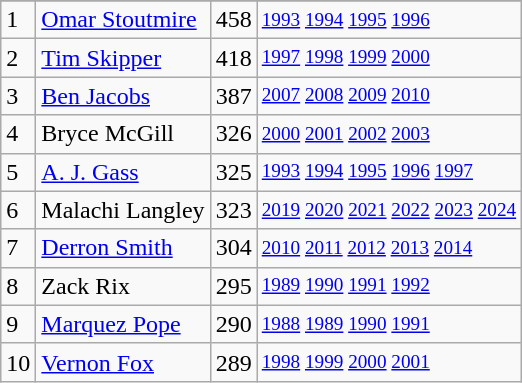<table class="wikitable">
<tr>
</tr>
<tr>
<td>1</td>
<td><a href='#'>Omar Stoutmire</a></td>
<td>458</td>
<td style="font-size:80%;"><a href='#'>1993</a> <a href='#'>1994</a> <a href='#'>1995</a> <a href='#'>1996</a></td>
</tr>
<tr>
<td>2</td>
<td><a href='#'>Tim Skipper</a></td>
<td>418</td>
<td style="font-size:80%;"><a href='#'>1997</a> <a href='#'>1998</a> <a href='#'>1999</a> <a href='#'>2000</a></td>
</tr>
<tr>
<td>3</td>
<td><a href='#'>Ben Jacobs</a></td>
<td>387</td>
<td style="font-size:80%;"><a href='#'>2007</a> <a href='#'>2008</a> <a href='#'>2009</a> <a href='#'>2010</a></td>
</tr>
<tr>
<td>4</td>
<td>Bryce McGill</td>
<td>326</td>
<td style="font-size:80%;"><a href='#'>2000</a> <a href='#'>2001</a> <a href='#'>2002</a> <a href='#'>2003</a></td>
</tr>
<tr>
<td>5</td>
<td><a href='#'>A. J. Gass</a></td>
<td>325</td>
<td style="font-size:80%;"><a href='#'>1993</a> <a href='#'>1994</a> <a href='#'>1995</a> <a href='#'>1996</a> <a href='#'>1997</a></td>
</tr>
<tr>
<td>6</td>
<td>Malachi Langley</td>
<td>323</td>
<td style="font-size:80%;"><a href='#'>2019</a> <a href='#'>2020</a> <a href='#'>2021</a> <a href='#'>2022</a> <a href='#'>2023</a> <a href='#'>2024</a></td>
</tr>
<tr>
<td>7</td>
<td><a href='#'>Derron Smith</a></td>
<td>304</td>
<td style="font-size:80%;"><a href='#'>2010</a> <a href='#'>2011</a> <a href='#'>2012</a> <a href='#'>2013</a> <a href='#'>2014</a></td>
</tr>
<tr>
<td>8</td>
<td>Zack Rix</td>
<td>295</td>
<td style="font-size:80%;"><a href='#'>1989</a> <a href='#'>1990</a> <a href='#'>1991</a> <a href='#'>1992</a></td>
</tr>
<tr>
<td>9</td>
<td><a href='#'>Marquez Pope</a></td>
<td>290</td>
<td style="font-size:80%;"><a href='#'>1988</a> <a href='#'>1989</a> <a href='#'>1990</a> <a href='#'>1991</a></td>
</tr>
<tr>
<td>10</td>
<td><a href='#'>Vernon Fox</a></td>
<td>289</td>
<td style="font-size:80%;"><a href='#'>1998</a> <a href='#'>1999</a> <a href='#'>2000</a> <a href='#'>2001</a></td>
</tr>
</table>
